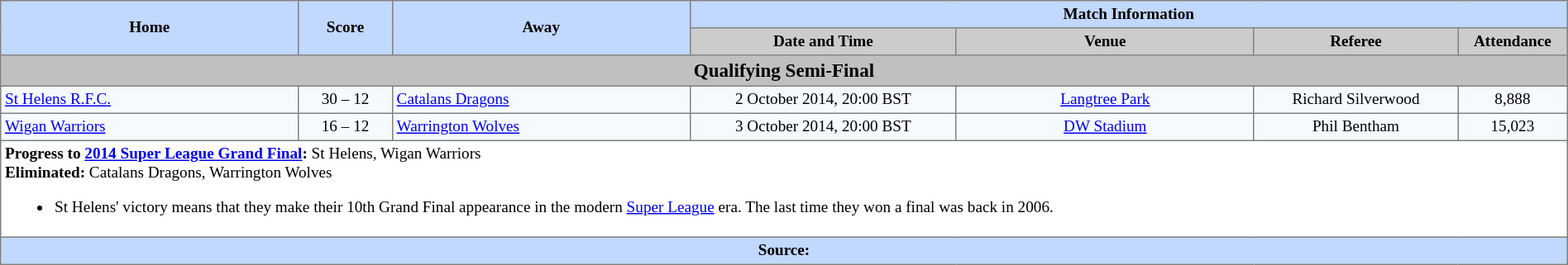<table border="1" cellpadding="3" cellspacing="0" style="border-collapse:collapse; font-size:80%; text-align:center; width:100%">
<tr style="background:#c1d8ff;">
<th rowspan="2" style="width:19%;">Home</th>
<th rowspan="2" style="width:6%;">Score</th>
<th rowspan="2" style="width:19%;">Away</th>
<th colspan=6>Match Information</th>
</tr>
<tr style="background:#ccc;">
<th width=17%>Date and Time</th>
<th width=19%>Venue</th>
<th width=13%>Referee</th>
<th width=7%>Attendance</th>
</tr>
<tr>
<td style="background:silver; text-align:center;" colspan="9"><big><strong>Qualifying Semi-Final</strong></big></td>
</tr>
<tr style="background:#f5faff;">
<td align=left> <a href='#'>St Helens R.F.C.</a></td>
<td>30 – 12</td>
<td align=left> <a href='#'>Catalans Dragons</a></td>
<td>2 October 2014, 20:00 BST</td>
<td><a href='#'>Langtree Park</a></td>
<td>Richard Silverwood</td>
<td>8,888</td>
</tr>
<tr style="background:#f5faff;">
<td align=left> <a href='#'>Wigan Warriors</a></td>
<td>16 – 12</td>
<td align=left> <a href='#'>Warrington Wolves</a></td>
<td>3 October 2014, 20:00 BST</td>
<td><a href='#'>DW Stadium</a></td>
<td>Phil Bentham</td>
<td>15,023</td>
</tr>
<tr>
<td colspan="7" style="text-align:left;"><strong>Progress to <a href='#'>2014 Super League Grand Final</a>:</strong> St Helens, Wigan Warriors<br><strong>Eliminated:</strong> Catalans Dragons, Warrington Wolves<br><ul><li>St Helens' victory means that they make their 10th Grand Final appearance in the modern <a href='#'>Super League</a> era. The last time they won a final was back in 2006.</li></ul></td>
</tr>
<tr style="background:#c1d8ff;">
<th colspan=12>Source:</th>
</tr>
</table>
